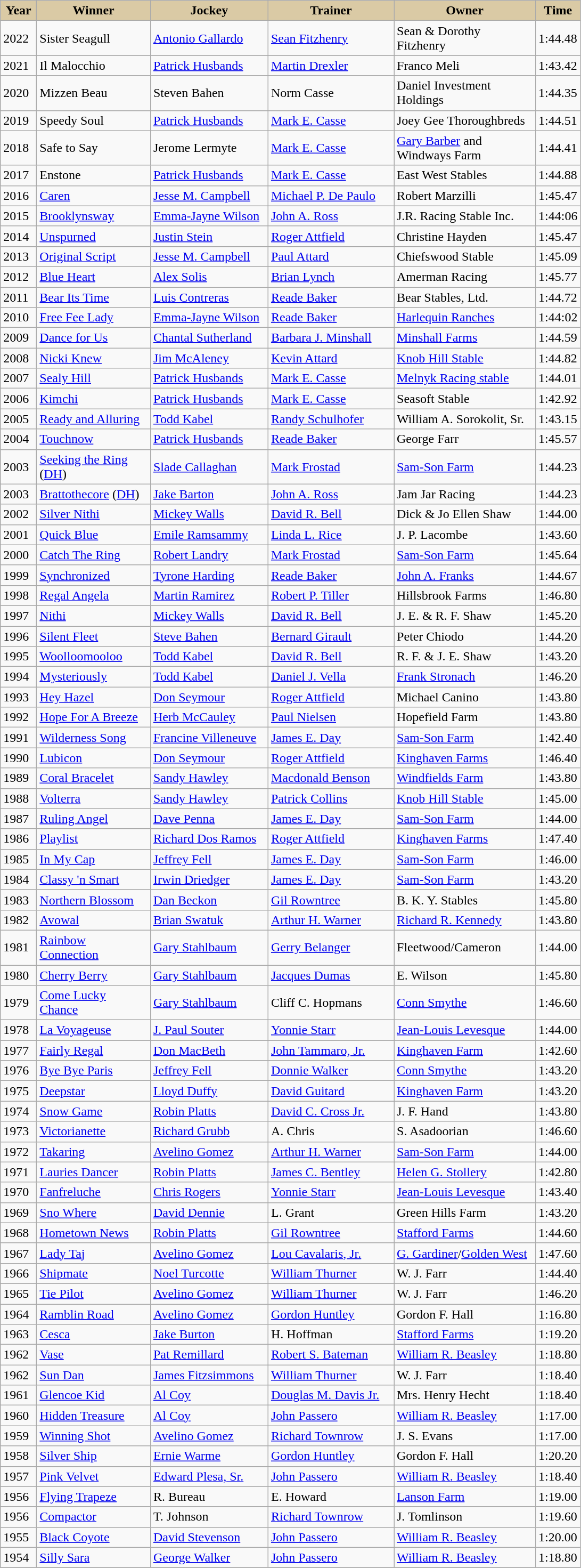<table class="wikitable sortable">
<tr>
<th style="background-color:#DACAA5; width:38px">Year <br></th>
<th style="background-color:#DACAA5; width:135px">Winner <br></th>
<th style="background-color:#DACAA5; width:140px">Jockey <br></th>
<th style="background-color:#DACAA5; width:150px">Trainer <br></th>
<th style="background-color:#DACAA5; width:170px">Owner <br></th>
<th style="background-color:#DACAA5">Time</th>
</tr>
<tr>
<td>2022</td>
<td>Sister Seagull</td>
<td><a href='#'>Antonio Gallardo</a></td>
<td><a href='#'>Sean Fitzhenry</a></td>
<td>Sean & Dorothy Fitzhenry</td>
<td>1:44.48</td>
</tr>
<tr>
<td>2021</td>
<td>Il Malocchio</td>
<td><a href='#'>Patrick Husbands</a></td>
<td><a href='#'>Martin Drexler</a></td>
<td>Franco Meli</td>
<td>1:43.42</td>
</tr>
<tr>
<td>2020</td>
<td>Mizzen Beau</td>
<td>Steven Bahen</td>
<td>Norm Casse</td>
<td>Daniel Investment Holdings</td>
<td>1:44.35</td>
</tr>
<tr>
<td>2019</td>
<td>Speedy Soul</td>
<td><a href='#'>Patrick Husbands</a></td>
<td><a href='#'>Mark E. Casse</a></td>
<td>Joey Gee Thoroughbreds</td>
<td>1:44.51</td>
</tr>
<tr>
<td>2018</td>
<td>Safe to Say</td>
<td>Jerome Lermyte</td>
<td><a href='#'>Mark E. Casse</a></td>
<td><a href='#'>Gary Barber</a> and Windways Farm</td>
<td>1:44.41</td>
</tr>
<tr>
<td>2017</td>
<td>Enstone</td>
<td><a href='#'>Patrick Husbands</a></td>
<td><a href='#'>Mark E. Casse</a></td>
<td>East West Stables</td>
<td>1:44.88</td>
</tr>
<tr>
<td>2016</td>
<td><a href='#'>Caren</a></td>
<td><a href='#'>Jesse M. Campbell</a></td>
<td><a href='#'>Michael P. De Paulo</a></td>
<td>Robert Marzilli</td>
<td>1:45.47</td>
</tr>
<tr>
<td>2015</td>
<td><a href='#'>Brooklynsway</a></td>
<td><a href='#'>Emma-Jayne Wilson</a></td>
<td><a href='#'>John A. Ross</a></td>
<td>J.R. Racing Stable Inc.</td>
<td>1:44:06</td>
</tr>
<tr>
<td>2014</td>
<td><a href='#'>Unspurned</a></td>
<td><a href='#'>Justin Stein</a></td>
<td><a href='#'>Roger Attfield</a></td>
<td>Christine Hayden</td>
<td>1:45.47</td>
</tr>
<tr>
<td>2013</td>
<td><a href='#'>Original Script</a></td>
<td><a href='#'>Jesse M. Campbell</a></td>
<td><a href='#'>Paul Attard</a></td>
<td>Chiefswood Stable</td>
<td>1:45.09</td>
</tr>
<tr>
<td>2012</td>
<td><a href='#'>Blue Heart</a></td>
<td><a href='#'>Alex Solis</a></td>
<td><a href='#'>Brian Lynch</a></td>
<td>Amerman Racing</td>
<td>1:45.77</td>
</tr>
<tr>
<td>2011</td>
<td><a href='#'>Bear Its Time</a></td>
<td><a href='#'>Luis Contreras</a></td>
<td><a href='#'>Reade Baker</a></td>
<td>Bear Stables, Ltd.</td>
<td>1:44.72</td>
</tr>
<tr>
<td>2010</td>
<td><a href='#'>Free Fee Lady</a></td>
<td><a href='#'>Emma-Jayne Wilson</a></td>
<td><a href='#'>Reade Baker</a></td>
<td><a href='#'>Harlequin Ranches</a></td>
<td>1:44:02</td>
</tr>
<tr>
<td>2009</td>
<td><a href='#'>Dance for Us</a></td>
<td><a href='#'>Chantal Sutherland</a></td>
<td><a href='#'>Barbara J. Minshall</a></td>
<td><a href='#'>Minshall Farms</a></td>
<td>1:44.59</td>
</tr>
<tr>
<td>2008</td>
<td><a href='#'>Nicki Knew</a></td>
<td><a href='#'>Jim McAleney</a></td>
<td><a href='#'>Kevin Attard</a></td>
<td><a href='#'>Knob Hill Stable</a></td>
<td>1:44.82</td>
</tr>
<tr>
<td>2007</td>
<td><a href='#'>Sealy Hill</a></td>
<td><a href='#'>Patrick Husbands</a></td>
<td><a href='#'>Mark E. Casse</a></td>
<td><a href='#'>Melnyk Racing stable</a></td>
<td>1:44.01</td>
</tr>
<tr>
<td>2006</td>
<td><a href='#'>Kimchi</a></td>
<td><a href='#'>Patrick Husbands</a></td>
<td><a href='#'>Mark E. Casse</a></td>
<td>Seasoft Stable</td>
<td>1:42.92</td>
</tr>
<tr>
<td>2005</td>
<td><a href='#'>Ready and Alluring</a></td>
<td><a href='#'>Todd Kabel</a></td>
<td><a href='#'>Randy Schulhofer</a></td>
<td>William A. Sorokolit, Sr.</td>
<td>1:43.15</td>
</tr>
<tr>
<td>2004</td>
<td><a href='#'>Touchnow</a></td>
<td><a href='#'>Patrick Husbands</a></td>
<td><a href='#'>Reade Baker</a></td>
<td>George Farr</td>
<td>1:45.57</td>
</tr>
<tr>
<td>2003</td>
<td><a href='#'>Seeking the Ring</a> (<a href='#'>DH</a>)</td>
<td><a href='#'>Slade Callaghan</a></td>
<td><a href='#'>Mark Frostad</a></td>
<td><a href='#'>Sam-Son Farm</a></td>
<td>1:44.23</td>
</tr>
<tr>
<td>2003</td>
<td><a href='#'>Brattothecore</a> (<a href='#'>DH</a>)</td>
<td><a href='#'>Jake Barton</a></td>
<td><a href='#'>John A. Ross</a></td>
<td>Jam Jar Racing</td>
<td>1:44.23</td>
</tr>
<tr>
<td>2002</td>
<td><a href='#'>Silver Nithi</a></td>
<td><a href='#'>Mickey Walls</a></td>
<td><a href='#'>David R. Bell</a></td>
<td>Dick & Jo Ellen Shaw</td>
<td>1:44.00</td>
</tr>
<tr>
<td>2001</td>
<td><a href='#'>Quick Blue</a></td>
<td><a href='#'>Emile Ramsammy</a></td>
<td><a href='#'>Linda L. Rice</a></td>
<td>J. P. Lacombe</td>
<td>1:43.60</td>
</tr>
<tr>
<td>2000</td>
<td><a href='#'>Catch The Ring</a></td>
<td><a href='#'>Robert Landry</a></td>
<td><a href='#'>Mark Frostad</a></td>
<td><a href='#'>Sam-Son Farm</a></td>
<td>1:45.64</td>
</tr>
<tr>
<td>1999</td>
<td><a href='#'>Synchronized</a></td>
<td><a href='#'>Tyrone Harding</a></td>
<td><a href='#'>Reade Baker</a></td>
<td><a href='#'>John A. Franks</a></td>
<td>1:44.67</td>
</tr>
<tr>
<td>1998</td>
<td><a href='#'>Regal Angela</a></td>
<td><a href='#'>Martin Ramirez</a></td>
<td><a href='#'>Robert P. Tiller</a></td>
<td>Hillsbrook Farms</td>
<td>1:46.80</td>
</tr>
<tr>
<td>1997</td>
<td><a href='#'>Nithi</a></td>
<td><a href='#'>Mickey Walls</a></td>
<td><a href='#'>David R. Bell</a></td>
<td>J. E. & R. F. Shaw</td>
<td>1:45.20</td>
</tr>
<tr>
<td>1996</td>
<td><a href='#'>Silent Fleet</a></td>
<td><a href='#'>Steve Bahen</a></td>
<td><a href='#'>Bernard Girault</a></td>
<td>Peter Chiodo</td>
<td>1:44.20</td>
</tr>
<tr>
<td>1995</td>
<td><a href='#'>Woolloomooloo</a></td>
<td><a href='#'>Todd Kabel</a></td>
<td><a href='#'>David R. Bell</a></td>
<td>R. F. & J. E. Shaw</td>
<td>1:43.20</td>
</tr>
<tr>
<td>1994</td>
<td><a href='#'>Mysteriously</a></td>
<td><a href='#'>Todd Kabel</a></td>
<td><a href='#'>Daniel J. Vella</a></td>
<td><a href='#'>Frank Stronach</a></td>
<td>1:46.20</td>
</tr>
<tr>
<td>1993</td>
<td><a href='#'>Hey Hazel</a></td>
<td><a href='#'>Don Seymour</a></td>
<td><a href='#'>Roger Attfield</a></td>
<td>Michael Canino</td>
<td>1:43.80</td>
</tr>
<tr>
<td>1992</td>
<td><a href='#'>Hope For A Breeze</a></td>
<td><a href='#'>Herb McCauley</a></td>
<td><a href='#'>Paul Nielsen</a></td>
<td>Hopefield Farm</td>
<td>1:43.80</td>
</tr>
<tr>
<td>1991</td>
<td><a href='#'>Wilderness Song</a></td>
<td><a href='#'>Francine Villeneuve</a></td>
<td><a href='#'>James E. Day</a></td>
<td><a href='#'>Sam-Son Farm</a></td>
<td>1:42.40</td>
</tr>
<tr>
<td>1990</td>
<td><a href='#'>Lubicon</a></td>
<td><a href='#'>Don Seymour</a></td>
<td><a href='#'>Roger Attfield</a></td>
<td><a href='#'>Kinghaven Farms</a></td>
<td>1:46.40</td>
</tr>
<tr>
<td>1989</td>
<td><a href='#'>Coral Bracelet</a></td>
<td><a href='#'>Sandy Hawley</a></td>
<td><a href='#'>Macdonald Benson</a></td>
<td><a href='#'>Windfields Farm</a></td>
<td>1:43.80</td>
</tr>
<tr>
<td>1988</td>
<td><a href='#'>Volterra</a></td>
<td><a href='#'>Sandy Hawley</a></td>
<td><a href='#'>Patrick Collins</a></td>
<td><a href='#'>Knob Hill Stable</a></td>
<td>1:45.00</td>
</tr>
<tr>
<td>1987</td>
<td><a href='#'>Ruling Angel</a></td>
<td><a href='#'>Dave Penna</a></td>
<td><a href='#'>James E. Day</a></td>
<td><a href='#'>Sam-Son Farm</a></td>
<td>1:44.00</td>
</tr>
<tr>
<td>1986</td>
<td><a href='#'>Playlist</a></td>
<td><a href='#'>Richard Dos Ramos</a></td>
<td><a href='#'>Roger Attfield</a></td>
<td><a href='#'>Kinghaven Farms</a></td>
<td>1:47.40</td>
</tr>
<tr>
<td>1985</td>
<td><a href='#'>In My Cap</a></td>
<td><a href='#'>Jeffrey Fell</a></td>
<td><a href='#'>James E. Day</a></td>
<td><a href='#'>Sam-Son Farm</a></td>
<td>1:46.00</td>
</tr>
<tr>
<td>1984</td>
<td><a href='#'>Classy 'n Smart</a></td>
<td><a href='#'>Irwin Driedger</a></td>
<td><a href='#'>James E. Day</a></td>
<td><a href='#'>Sam-Son Farm</a></td>
<td>1:43.20</td>
</tr>
<tr>
<td>1983</td>
<td><a href='#'>Northern Blossom</a></td>
<td><a href='#'>Dan Beckon</a></td>
<td><a href='#'>Gil Rowntree</a></td>
<td>B. K. Y. Stables</td>
<td>1:45.80</td>
</tr>
<tr>
<td>1982</td>
<td><a href='#'>Avowal</a></td>
<td><a href='#'>Brian Swatuk</a></td>
<td><a href='#'>Arthur H. Warner</a></td>
<td><a href='#'>Richard R. Kennedy</a></td>
<td>1:43.80</td>
</tr>
<tr>
<td>1981</td>
<td><a href='#'>Rainbow Connection</a></td>
<td><a href='#'>Gary Stahlbaum</a></td>
<td><a href='#'>Gerry Belanger</a></td>
<td>Fleetwood/Cameron</td>
<td>1:44.00</td>
</tr>
<tr>
<td>1980</td>
<td><a href='#'>Cherry Berry</a></td>
<td><a href='#'>Gary Stahlbaum</a></td>
<td><a href='#'>Jacques Dumas</a></td>
<td>E. Wilson</td>
<td>1:45.80</td>
</tr>
<tr>
<td>1979</td>
<td><a href='#'>Come Lucky Chance</a></td>
<td><a href='#'>Gary Stahlbaum</a></td>
<td>Cliff C. Hopmans</td>
<td><a href='#'>Conn Smythe</a></td>
<td>1:46.60</td>
</tr>
<tr>
<td>1978</td>
<td><a href='#'>La Voyageuse</a></td>
<td><a href='#'>J. Paul Souter</a></td>
<td><a href='#'>Yonnie Starr</a></td>
<td><a href='#'>Jean-Louis Levesque</a></td>
<td>1:44.00</td>
</tr>
<tr>
<td>1977</td>
<td><a href='#'>Fairly Regal</a></td>
<td><a href='#'>Don MacBeth</a></td>
<td><a href='#'>John Tammaro, Jr.</a></td>
<td><a href='#'>Kinghaven Farm</a></td>
<td>1:42.60</td>
</tr>
<tr>
<td>1976</td>
<td><a href='#'>Bye Bye Paris</a></td>
<td><a href='#'>Jeffrey Fell</a></td>
<td><a href='#'>Donnie Walker</a></td>
<td><a href='#'>Conn Smythe</a></td>
<td>1:43.20</td>
</tr>
<tr>
<td>1975</td>
<td><a href='#'>Deepstar</a></td>
<td><a href='#'>Lloyd Duffy</a></td>
<td><a href='#'>David Guitard</a></td>
<td><a href='#'>Kinghaven Farm</a></td>
<td>1:43.20</td>
</tr>
<tr>
<td>1974</td>
<td><a href='#'>Snow Game</a></td>
<td><a href='#'>Robin Platts</a></td>
<td><a href='#'>David C. Cross Jr.</a></td>
<td>J. F. Hand</td>
<td>1:43.80</td>
</tr>
<tr>
<td>1973</td>
<td><a href='#'>Victorianette</a></td>
<td><a href='#'>Richard Grubb</a></td>
<td>A. Chris</td>
<td>S. Asadoorian</td>
<td>1:46.60</td>
</tr>
<tr>
<td>1972</td>
<td><a href='#'>Takaring</a></td>
<td><a href='#'>Avelino Gomez</a></td>
<td><a href='#'>Arthur H. Warner</a></td>
<td><a href='#'>Sam-Son Farm</a></td>
<td>1:44.00</td>
</tr>
<tr>
<td>1971</td>
<td><a href='#'>Lauries Dancer</a></td>
<td><a href='#'>Robin Platts</a></td>
<td><a href='#'>James C. Bentley</a></td>
<td><a href='#'>Helen G. Stollery</a></td>
<td>1:42.80</td>
</tr>
<tr>
<td>1970</td>
<td><a href='#'>Fanfreluche</a></td>
<td><a href='#'>Chris Rogers</a></td>
<td><a href='#'>Yonnie Starr</a></td>
<td><a href='#'>Jean-Louis Levesque</a></td>
<td>1:43.40</td>
</tr>
<tr>
<td>1969</td>
<td><a href='#'>Sno Where</a></td>
<td><a href='#'>David Dennie</a></td>
<td>L. Grant</td>
<td>Green Hills Farm</td>
<td>1:43.20</td>
</tr>
<tr>
<td>1968</td>
<td><a href='#'>Hometown News</a></td>
<td><a href='#'>Robin Platts</a></td>
<td><a href='#'>Gil Rowntree</a></td>
<td><a href='#'>Stafford Farms</a></td>
<td>1:44.60</td>
</tr>
<tr>
<td>1967</td>
<td><a href='#'>Lady Taj</a></td>
<td><a href='#'>Avelino Gomez</a></td>
<td><a href='#'>Lou Cavalaris, Jr.</a></td>
<td><a href='#'>G. Gardiner</a>/<a href='#'>Golden West</a></td>
<td>1:47.60</td>
</tr>
<tr>
<td>1966</td>
<td><a href='#'>Shipmate</a></td>
<td><a href='#'>Noel Turcotte</a></td>
<td><a href='#'>William Thurner</a></td>
<td>W. J. Farr</td>
<td>1:44.40</td>
</tr>
<tr>
<td>1965</td>
<td><a href='#'>Tie Pilot</a></td>
<td><a href='#'>Avelino Gomez</a></td>
<td><a href='#'>William Thurner</a></td>
<td>W. J. Farr</td>
<td>1:46.20</td>
</tr>
<tr>
<td>1964</td>
<td><a href='#'>Ramblin Road</a></td>
<td><a href='#'>Avelino Gomez</a></td>
<td><a href='#'>Gordon Huntley</a></td>
<td>Gordon F. Hall</td>
<td>1:16.80</td>
</tr>
<tr>
<td>1963</td>
<td><a href='#'>Cesca</a></td>
<td><a href='#'>Jake Burton</a></td>
<td>H. Hoffman</td>
<td><a href='#'>Stafford Farms</a></td>
<td>1:19.20</td>
</tr>
<tr>
<td>1962</td>
<td><a href='#'>Vase</a></td>
<td><a href='#'>Pat Remillard</a></td>
<td><a href='#'>Robert S. Bateman</a></td>
<td><a href='#'>William R. Beasley</a></td>
<td>1:18.80</td>
</tr>
<tr>
<td>1962</td>
<td><a href='#'>Sun Dan</a></td>
<td><a href='#'>James Fitzsimmons</a></td>
<td><a href='#'>William Thurner</a></td>
<td>W. J. Farr</td>
<td>1:18.40</td>
</tr>
<tr>
<td>1961</td>
<td><a href='#'>Glencoe Kid</a></td>
<td><a href='#'>Al Coy</a></td>
<td><a href='#'>Douglas M. Davis Jr.</a></td>
<td>Mrs. Henry Hecht</td>
<td>1:18.40</td>
</tr>
<tr>
<td>1960</td>
<td><a href='#'>Hidden Treasure</a></td>
<td><a href='#'>Al Coy</a></td>
<td><a href='#'>John Passero</a></td>
<td><a href='#'>William R. Beasley</a></td>
<td>1:17.00</td>
</tr>
<tr>
<td>1959</td>
<td><a href='#'>Winning Shot</a></td>
<td><a href='#'>Avelino Gomez</a></td>
<td><a href='#'>Richard Townrow</a></td>
<td>J. S. Evans</td>
<td>1:17.00</td>
</tr>
<tr>
<td>1958</td>
<td><a href='#'>Silver Ship</a></td>
<td><a href='#'>Ernie Warme</a></td>
<td><a href='#'>Gordon Huntley</a></td>
<td>Gordon F. Hall</td>
<td>1:20.20</td>
</tr>
<tr>
<td>1957</td>
<td><a href='#'>Pink Velvet</a></td>
<td><a href='#'>Edward Plesa, Sr.</a></td>
<td><a href='#'>John Passero</a></td>
<td><a href='#'>William R. Beasley</a></td>
<td>1:18.40</td>
</tr>
<tr>
<td>1956</td>
<td><a href='#'>Flying Trapeze</a></td>
<td>R. Bureau</td>
<td>E. Howard</td>
<td><a href='#'>Lanson Farm</a></td>
<td>1:19.00</td>
</tr>
<tr>
<td>1956</td>
<td><a href='#'>Compactor</a></td>
<td>T. Johnson</td>
<td><a href='#'>Richard Townrow</a></td>
<td>J. Tomlinson</td>
<td>1:19.60</td>
</tr>
<tr>
<td>1955</td>
<td><a href='#'>Black Coyote</a></td>
<td><a href='#'>David Stevenson</a></td>
<td><a href='#'>John Passero</a></td>
<td><a href='#'>William R. Beasley</a></td>
<td>1:20.00</td>
</tr>
<tr>
<td>1954</td>
<td><a href='#'>Silly Sara</a></td>
<td><a href='#'>George Walker</a></td>
<td><a href='#'>John Passero</a></td>
<td><a href='#'>William R. Beasley</a></td>
<td>1:18.80</td>
</tr>
<tr>
</tr>
</table>
